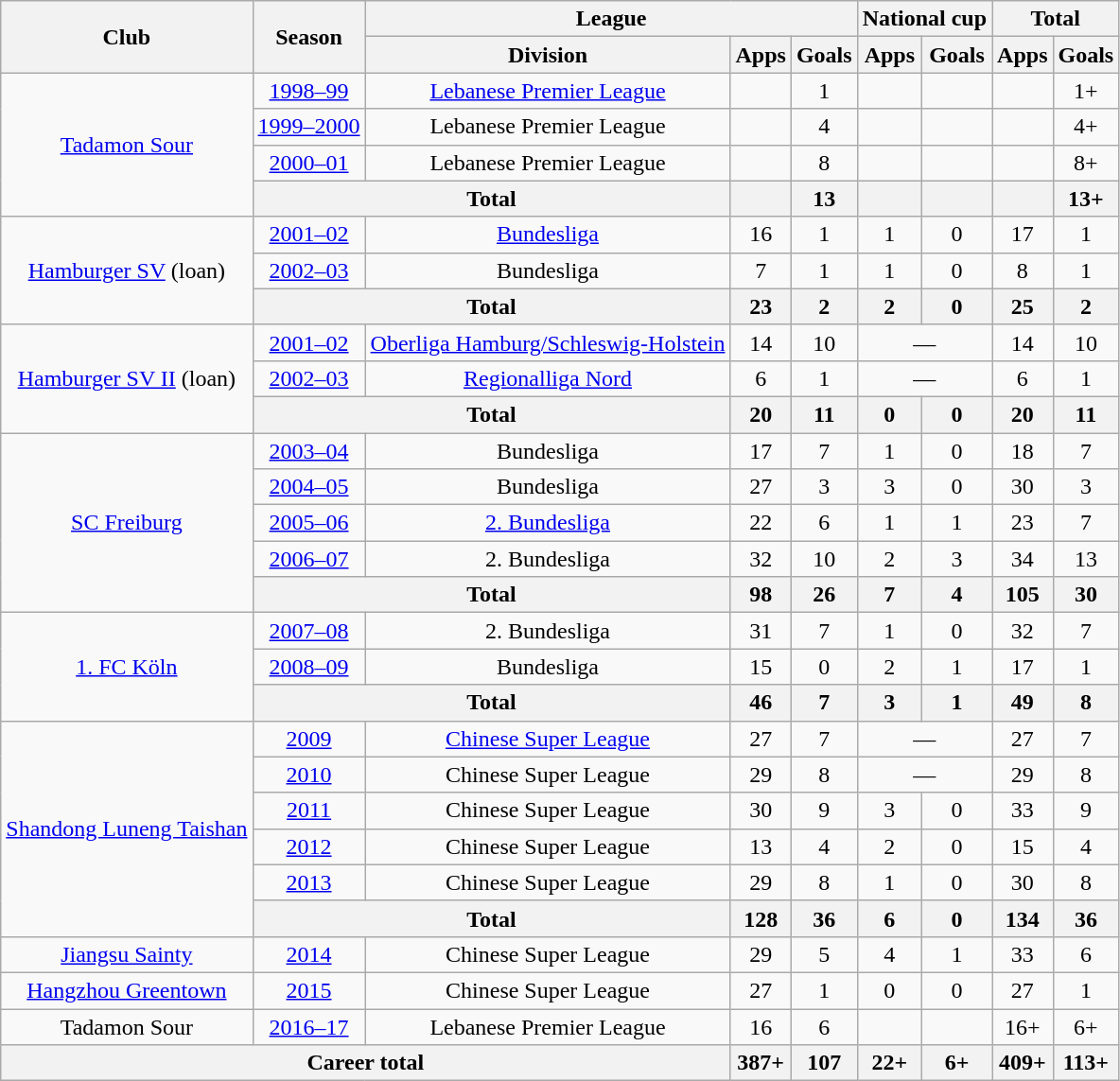<table class="wikitable" style="text-align:center">
<tr>
<th rowspan="2">Club</th>
<th rowspan="2">Season</th>
<th colspan="3">League</th>
<th colspan="2">National cup</th>
<th colspan="2">Total</th>
</tr>
<tr>
<th>Division</th>
<th>Apps</th>
<th>Goals</th>
<th>Apps</th>
<th>Goals</th>
<th>Apps</th>
<th>Goals</th>
</tr>
<tr>
<td rowspan="4"><a href='#'>Tadamon Sour</a></td>
<td><a href='#'>1998–99</a></td>
<td><a href='#'>Lebanese Premier League</a></td>
<td></td>
<td>1</td>
<td></td>
<td></td>
<td></td>
<td>1+</td>
</tr>
<tr>
<td><a href='#'>1999–2000</a></td>
<td>Lebanese Premier League</td>
<td></td>
<td>4</td>
<td></td>
<td></td>
<td></td>
<td>4+</td>
</tr>
<tr>
<td><a href='#'>2000–01</a></td>
<td>Lebanese Premier League</td>
<td></td>
<td>8</td>
<td></td>
<td></td>
<td></td>
<td>8+</td>
</tr>
<tr>
<th colspan="2">Total</th>
<th></th>
<th>13</th>
<th></th>
<th></th>
<th></th>
<th>13+</th>
</tr>
<tr>
<td rowspan="3"><a href='#'>Hamburger SV</a> (loan)</td>
<td><a href='#'>2001–02</a></td>
<td><a href='#'>Bundesliga</a></td>
<td>16</td>
<td>1</td>
<td>1</td>
<td>0</td>
<td>17</td>
<td>1</td>
</tr>
<tr>
<td><a href='#'>2002–03</a></td>
<td>Bundesliga</td>
<td>7</td>
<td>1</td>
<td>1</td>
<td>0</td>
<td>8</td>
<td>1</td>
</tr>
<tr>
<th colspan="2">Total</th>
<th>23</th>
<th>2</th>
<th>2</th>
<th>0</th>
<th>25</th>
<th>2</th>
</tr>
<tr>
<td rowspan="3"><a href='#'>Hamburger SV II</a> (loan)</td>
<td><a href='#'>2001–02</a></td>
<td><a href='#'>Oberliga Hamburg/Schleswig-Holstein</a></td>
<td>14</td>
<td>10</td>
<td colspan="2">—</td>
<td>14</td>
<td>10</td>
</tr>
<tr>
<td><a href='#'>2002–03</a></td>
<td><a href='#'>Regionalliga Nord</a></td>
<td>6</td>
<td>1</td>
<td colspan="2">—</td>
<td>6</td>
<td>1</td>
</tr>
<tr>
<th colspan="2">Total</th>
<th>20</th>
<th>11</th>
<th>0</th>
<th>0</th>
<th>20</th>
<th>11</th>
</tr>
<tr>
<td rowspan="5"><a href='#'>SC Freiburg</a></td>
<td><a href='#'>2003–04</a></td>
<td>Bundesliga</td>
<td>17</td>
<td>7</td>
<td>1</td>
<td>0</td>
<td>18</td>
<td>7</td>
</tr>
<tr>
<td><a href='#'>2004–05</a></td>
<td>Bundesliga</td>
<td>27</td>
<td>3</td>
<td>3</td>
<td>0</td>
<td>30</td>
<td>3</td>
</tr>
<tr>
<td><a href='#'>2005–06</a></td>
<td><a href='#'>2. Bundesliga</a></td>
<td>22</td>
<td>6</td>
<td>1</td>
<td>1</td>
<td>23</td>
<td>7</td>
</tr>
<tr>
<td><a href='#'>2006–07</a></td>
<td>2. Bundesliga</td>
<td>32</td>
<td>10</td>
<td>2</td>
<td>3</td>
<td>34</td>
<td>13</td>
</tr>
<tr>
<th colspan="2">Total</th>
<th>98</th>
<th>26</th>
<th>7</th>
<th>4</th>
<th>105</th>
<th>30</th>
</tr>
<tr>
<td rowspan="3"><a href='#'>1. FC Köln</a></td>
<td><a href='#'>2007–08</a></td>
<td>2. Bundesliga</td>
<td>31</td>
<td>7</td>
<td>1</td>
<td>0</td>
<td>32</td>
<td>7</td>
</tr>
<tr>
<td><a href='#'>2008–09</a></td>
<td>Bundesliga</td>
<td>15</td>
<td>0</td>
<td>2</td>
<td>1</td>
<td>17</td>
<td>1</td>
</tr>
<tr>
<th colspan="2">Total</th>
<th>46</th>
<th>7</th>
<th>3</th>
<th>1</th>
<th>49</th>
<th>8</th>
</tr>
<tr>
<td rowspan="6"><a href='#'>Shandong Luneng Taishan</a></td>
<td><a href='#'>2009</a></td>
<td><a href='#'>Chinese Super League</a></td>
<td>27</td>
<td>7</td>
<td colspan="2">—</td>
<td>27</td>
<td>7</td>
</tr>
<tr>
<td><a href='#'>2010</a></td>
<td>Chinese Super League</td>
<td>29</td>
<td>8</td>
<td colspan="2">—</td>
<td>29</td>
<td>8</td>
</tr>
<tr>
<td><a href='#'>2011</a></td>
<td>Chinese Super League</td>
<td>30</td>
<td>9</td>
<td>3</td>
<td>0</td>
<td>33</td>
<td>9</td>
</tr>
<tr>
<td><a href='#'>2012</a></td>
<td>Chinese Super League</td>
<td>13</td>
<td>4</td>
<td>2</td>
<td>0</td>
<td>15</td>
<td>4</td>
</tr>
<tr>
<td><a href='#'>2013</a></td>
<td>Chinese Super League</td>
<td>29</td>
<td>8</td>
<td>1</td>
<td>0</td>
<td>30</td>
<td>8</td>
</tr>
<tr>
<th colspan="2">Total</th>
<th>128</th>
<th>36</th>
<th>6</th>
<th>0</th>
<th>134</th>
<th>36</th>
</tr>
<tr>
<td><a href='#'>Jiangsu Sainty</a></td>
<td><a href='#'>2014</a></td>
<td>Chinese Super League</td>
<td>29</td>
<td>5</td>
<td>4</td>
<td>1</td>
<td>33</td>
<td>6</td>
</tr>
<tr>
<td><a href='#'>Hangzhou Greentown</a></td>
<td><a href='#'>2015</a></td>
<td>Chinese Super League</td>
<td>27</td>
<td>1</td>
<td>0</td>
<td>0</td>
<td>27</td>
<td>1</td>
</tr>
<tr>
<td>Tadamon Sour</td>
<td><a href='#'>2016–17</a></td>
<td>Lebanese Premier League</td>
<td>16</td>
<td>6</td>
<td></td>
<td></td>
<td>16+</td>
<td>6+</td>
</tr>
<tr>
<th colspan="3">Career total</th>
<th>387+</th>
<th>107</th>
<th>22+</th>
<th>6+</th>
<th>409+</th>
<th>113+</th>
</tr>
</table>
